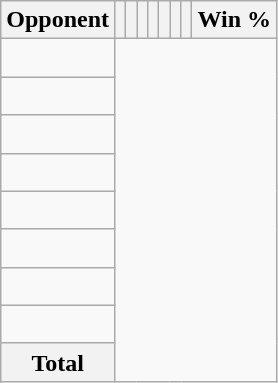<table class="wikitable sortable collapsible collapsed" style="text-align: center;">
<tr>
<th>Opponent</th>
<th></th>
<th></th>
<th></th>
<th></th>
<th></th>
<th></th>
<th></th>
<th>Win %</th>
</tr>
<tr>
<td align="left"><br></td>
</tr>
<tr>
<td align="left"><br></td>
</tr>
<tr>
<td align="left"><br></td>
</tr>
<tr>
<td align="left"><br></td>
</tr>
<tr>
<td align="left"><br></td>
</tr>
<tr>
<td align="left"><br></td>
</tr>
<tr>
<td align="left"><br></td>
</tr>
<tr>
<td align="left"><br></td>
</tr>
<tr class="sortbottom">
<th>Total<br></th>
</tr>
</table>
